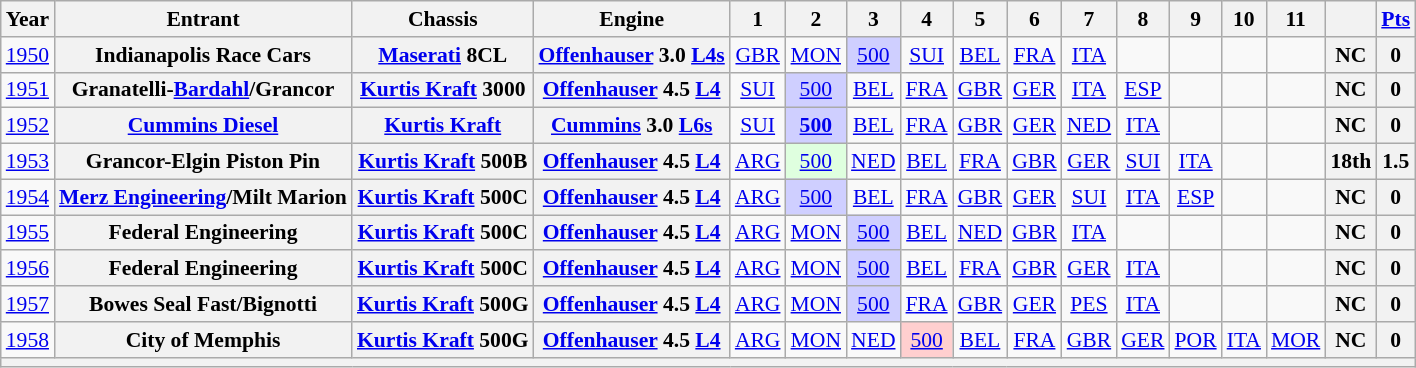<table class="wikitable" style="text-align:center; font-size:90%">
<tr>
<th>Year</th>
<th>Entrant</th>
<th>Chassis</th>
<th>Engine</th>
<th>1</th>
<th>2</th>
<th>3</th>
<th>4</th>
<th>5</th>
<th>6</th>
<th>7</th>
<th>8</th>
<th>9</th>
<th>10</th>
<th>11</th>
<th></th>
<th><a href='#'>Pts</a></th>
</tr>
<tr>
<td><a href='#'>1950</a></td>
<th>Indianapolis Race Cars</th>
<th><a href='#'>Maserati</a> 8CL</th>
<th><a href='#'>Offenhauser</a> 3.0 <a href='#'>L4</a><a href='#'>s</a></th>
<td><a href='#'>GBR</a></td>
<td><a href='#'>MON</a></td>
<td style="background:#CFCFFF;"><a href='#'>500</a><br></td>
<td><a href='#'>SUI</a></td>
<td><a href='#'>BEL</a></td>
<td><a href='#'>FRA</a></td>
<td><a href='#'>ITA</a></td>
<td></td>
<td></td>
<td></td>
<td></td>
<th>NC</th>
<th>0</th>
</tr>
<tr>
<td><a href='#'>1951</a></td>
<th>Granatelli-<a href='#'>Bardahl</a>/Grancor</th>
<th><a href='#'>Kurtis Kraft</a> 3000</th>
<th><a href='#'>Offenhauser</a> 4.5 <a href='#'>L4</a></th>
<td><a href='#'>SUI</a></td>
<td style="background:#CFCFFF;"><a href='#'>500</a><br></td>
<td><a href='#'>BEL</a></td>
<td><a href='#'>FRA</a></td>
<td><a href='#'>GBR</a></td>
<td><a href='#'>GER</a></td>
<td><a href='#'>ITA</a></td>
<td><a href='#'>ESP</a></td>
<td></td>
<td></td>
<td></td>
<th>NC</th>
<th>0</th>
</tr>
<tr>
<td><a href='#'>1952</a></td>
<th><a href='#'>Cummins Diesel</a></th>
<th><a href='#'>Kurtis Kraft</a></th>
<th><a href='#'>Cummins</a> 3.0 <a href='#'>L6</a><a href='#'>s</a></th>
<td><a href='#'>SUI</a></td>
<td style="background:#CFCFFF;"><strong><a href='#'>500</a></strong><br></td>
<td><a href='#'>BEL</a></td>
<td><a href='#'>FRA</a></td>
<td><a href='#'>GBR</a></td>
<td><a href='#'>GER</a></td>
<td><a href='#'>NED</a></td>
<td><a href='#'>ITA</a></td>
<td></td>
<td></td>
<td></td>
<th>NC</th>
<th>0</th>
</tr>
<tr>
<td><a href='#'>1953</a></td>
<th>Grancor-Elgin Piston Pin</th>
<th><a href='#'>Kurtis Kraft</a> 500B</th>
<th><a href='#'>Offenhauser</a> 4.5 <a href='#'>L4</a></th>
<td><a href='#'>ARG</a></td>
<td style="background:#DFFFDF;"><a href='#'>500</a><br></td>
<td><a href='#'>NED</a></td>
<td><a href='#'>BEL</a></td>
<td><a href='#'>FRA</a></td>
<td><a href='#'>GBR</a></td>
<td><a href='#'>GER</a></td>
<td><a href='#'>SUI</a></td>
<td><a href='#'>ITA</a></td>
<td></td>
<td></td>
<th>18th</th>
<th>1.5</th>
</tr>
<tr>
<td><a href='#'>1954</a></td>
<th><a href='#'>Merz Engineering</a>/Milt Marion</th>
<th><a href='#'>Kurtis Kraft</a> 500C</th>
<th><a href='#'>Offenhauser</a> 4.5 <a href='#'>L4</a></th>
<td><a href='#'>ARG</a></td>
<td style="background:#CFCFFF;"><a href='#'>500</a><br></td>
<td><a href='#'>BEL</a></td>
<td><a href='#'>FRA</a></td>
<td><a href='#'>GBR</a></td>
<td><a href='#'>GER</a></td>
<td><a href='#'>SUI</a></td>
<td><a href='#'>ITA</a></td>
<td><a href='#'>ESP</a></td>
<td></td>
<td></td>
<th>NC</th>
<th>0</th>
</tr>
<tr>
<td><a href='#'>1955</a></td>
<th>Federal Engineering</th>
<th><a href='#'>Kurtis Kraft</a> 500C</th>
<th><a href='#'>Offenhauser</a> 4.5 <a href='#'>L4</a></th>
<td><a href='#'>ARG</a></td>
<td><a href='#'>MON</a></td>
<td style="background:#CFCFFF;"><a href='#'>500</a><br></td>
<td><a href='#'>BEL</a></td>
<td><a href='#'>NED</a></td>
<td><a href='#'>GBR</a></td>
<td><a href='#'>ITA</a></td>
<td></td>
<td></td>
<td></td>
<td></td>
<th>NC</th>
<th>0</th>
</tr>
<tr>
<td><a href='#'>1956</a></td>
<th>Federal Engineering</th>
<th><a href='#'>Kurtis Kraft</a> 500C</th>
<th><a href='#'>Offenhauser</a> 4.5 <a href='#'>L4</a></th>
<td><a href='#'>ARG</a></td>
<td><a href='#'>MON</a></td>
<td style="background:#CFCFFF;"><a href='#'>500</a><br></td>
<td><a href='#'>BEL</a></td>
<td><a href='#'>FRA</a></td>
<td><a href='#'>GBR</a></td>
<td><a href='#'>GER</a></td>
<td><a href='#'>ITA</a></td>
<td></td>
<td></td>
<td></td>
<th>NC</th>
<th>0</th>
</tr>
<tr>
<td><a href='#'>1957</a></td>
<th>Bowes Seal Fast/Bignotti</th>
<th><a href='#'>Kurtis Kraft</a> 500G</th>
<th><a href='#'>Offenhauser</a> 4.5 <a href='#'>L4</a></th>
<td><a href='#'>ARG</a></td>
<td><a href='#'>MON</a></td>
<td style="background:#CFCFFF;"><a href='#'>500</a><br></td>
<td><a href='#'>FRA</a></td>
<td><a href='#'>GBR</a></td>
<td><a href='#'>GER</a></td>
<td><a href='#'>PES</a></td>
<td><a href='#'>ITA</a></td>
<td></td>
<td></td>
<td></td>
<th>NC</th>
<th>0</th>
</tr>
<tr>
<td><a href='#'>1958</a></td>
<th>City of Memphis</th>
<th><a href='#'>Kurtis Kraft</a> 500G</th>
<th><a href='#'>Offenhauser</a> 4.5 <a href='#'>L4</a></th>
<td><a href='#'>ARG</a></td>
<td><a href='#'>MON</a></td>
<td><a href='#'>NED</a></td>
<td style="background:#FFCFCF;"><a href='#'>500</a><br></td>
<td><a href='#'>BEL</a></td>
<td><a href='#'>FRA</a></td>
<td><a href='#'>GBR</a></td>
<td><a href='#'>GER</a></td>
<td><a href='#'>POR</a></td>
<td><a href='#'>ITA</a></td>
<td><a href='#'>MOR</a></td>
<th>NC</th>
<th>0</th>
</tr>
<tr>
<th colspan=17></th>
</tr>
</table>
